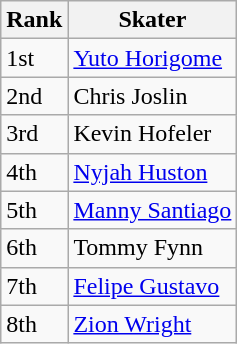<table class="wikitable">
<tr>
<th>Rank</th>
<th>Skater</th>
</tr>
<tr>
<td>1st</td>
<td><a href='#'>Yuto Horigome</a></td>
</tr>
<tr>
<td>2nd</td>
<td>Chris Joslin</td>
</tr>
<tr>
<td>3rd</td>
<td>Kevin Hofeler</td>
</tr>
<tr>
<td>4th</td>
<td><a href='#'>Nyjah Huston</a></td>
</tr>
<tr>
<td>5th</td>
<td><a href='#'>Manny Santiago</a></td>
</tr>
<tr>
<td>6th</td>
<td>Tommy Fynn</td>
</tr>
<tr>
<td>7th</td>
<td><a href='#'>Felipe Gustavo</a></td>
</tr>
<tr>
<td>8th</td>
<td><a href='#'>Zion Wright</a></td>
</tr>
</table>
